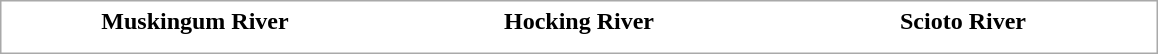<table cellpadding="2" style="border:1px solid darkgray;">
<tr>
<th width="250">Muskingum River</th>
<th width="250">Hocking River</th>
<th width="250">Scioto River</th>
</tr>
<tr border=0>
</tr>
<tr align=center>
<td></td>
<td></td>
<td></td>
</tr>
</table>
